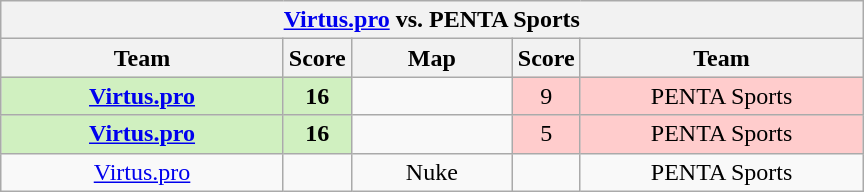<table class="wikitable" style="text-align: center;">
<tr>
<th colspan=5><a href='#'>Virtus.pro</a> vs.   PENTA Sports</th>
</tr>
<tr>
<th width="181px">Team</th>
<th width="20px">Score</th>
<th width="100px">Map</th>
<th width="20px">Score</th>
<th width="181px">Team</th>
</tr>
<tr>
<td style="background: #D0F0C0;"><strong><a href='#'>Virtus.pro</a></strong></td>
<td style="background: #D0F0C0;"><strong>16</strong></td>
<td></td>
<td style="background: #FFCCCC;">9</td>
<td style="background: #FFCCCC;">PENTA Sports</td>
</tr>
<tr>
<td style="background: #D0F0C0;"><strong><a href='#'>Virtus.pro</a></strong></td>
<td style="background: #D0F0C0;"><strong>16</strong></td>
<td></td>
<td style="background: #FFCCCC;">5</td>
<td style="background: #FFCCCC;">PENTA Sports</td>
</tr>
<tr>
<td><a href='#'>Virtus.pro</a></td>
<td></td>
<td>Nuke</td>
<td></td>
<td>PENTA Sports</td>
</tr>
</table>
